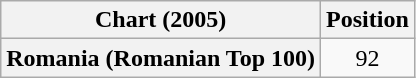<table class="wikitable plainrowheaders" style="text-align:center">
<tr>
<th scope="col">Chart (2005)</th>
<th scope="col">Position</th>
</tr>
<tr>
<th scope="row">Romania (Romanian Top 100)</th>
<td>92</td>
</tr>
</table>
